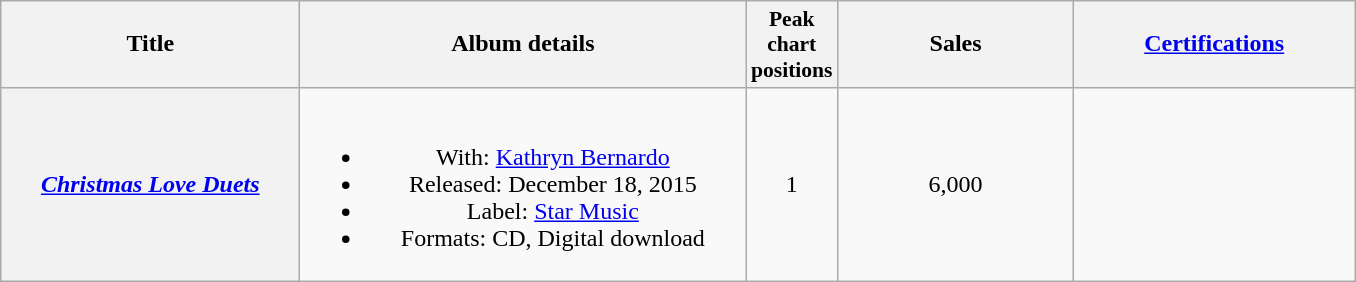<table class="wikitable plainrowheaders" style="text-align:center;">
<tr>
<th scope="col" style="width:12em;">Title</th>
<th scope="col" style="width:290px;">Album details</th>
<th scope="col" style="width:3em;font-size:90%;">Peak chart positions</th>
<th scope="col" style="width:150px;">Sales</th>
<th scope="col" style="width:180px;"><a href='#'>Certifications</a></th>
</tr>
<tr>
<th scope="row"><em><a href='#'>Christmas Love Duets</a></em></th>
<td><br><ul><li>With: <a href='#'>Kathryn Bernardo</a></li><li>Released: December 18, 2015</li><li>Label: <a href='#'>Star Music</a></li><li>Formats: CD, Digital download</li></ul></td>
<td>1</td>
<td>6,000</td>
<td></td>
</tr>
</table>
